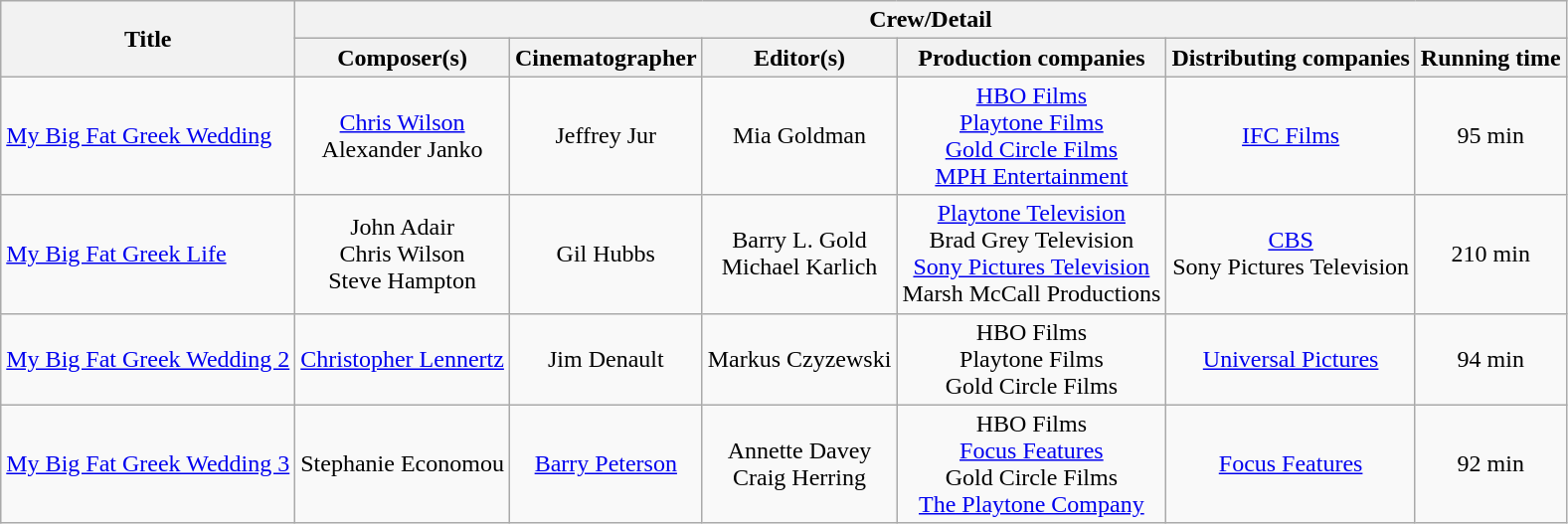<table class="wikitable sortable" style="text-align:center;">
<tr>
<th rowspan="2">Title</th>
<th colspan="7">Crew/Detail</th>
</tr>
<tr>
<th>Composer(s)</th>
<th>Cinematographer</th>
<th>Editor(s)</th>
<th>Production companies</th>
<th>Distributing companies</th>
<th>Running time</th>
</tr>
<tr>
<td style="text-align:left"><a href='#'>My Big Fat Greek Wedding</a></td>
<td><a href='#'>Chris Wilson</a><br>Alexander Janko</td>
<td>Jeffrey Jur</td>
<td>Mia Goldman</td>
<td><a href='#'>HBO Films</a><br><a href='#'>Playtone Films</a><br><a href='#'>Gold Circle Films</a><br><a href='#'>MPH Entertainment</a></td>
<td><a href='#'>IFC Films</a></td>
<td>95 min</td>
</tr>
<tr>
<td style="text-align:left"><a href='#'>My Big Fat Greek Life</a></td>
<td>John Adair<br>Chris Wilson<br>Steve Hampton</td>
<td>Gil Hubbs</td>
<td>Barry L. Gold<br>Michael Karlich</td>
<td><a href='#'>Playtone Television</a><br>Brad Grey Television<br><a href='#'>Sony Pictures Television</a><br>Marsh McCall Productions</td>
<td><a href='#'>CBS</a><br>Sony Pictures Television</td>
<td>210 min<br></td>
</tr>
<tr>
<td style="text-align:left"><a href='#'>My Big Fat Greek Wedding 2</a></td>
<td><a href='#'>Christopher Lennertz</a></td>
<td>Jim Denault</td>
<td>Markus Czyzewski</td>
<td>HBO Films<br>Playtone Films<br>Gold Circle Films</td>
<td><a href='#'>Universal Pictures</a></td>
<td>94 min</td>
</tr>
<tr>
<td style="text-align:left"><a href='#'>My Big Fat Greek Wedding 3</a></td>
<td>Stephanie Economou</td>
<td><a href='#'>Barry Peterson</a></td>
<td>Annette Davey<br>Craig Herring</td>
<td>HBO Films<br><a href='#'>Focus Features</a><br>Gold Circle Films<br><a href='#'>The Playtone Company</a></td>
<td><a href='#'>Focus Features</a></td>
<td>92 min</td>
</tr>
</table>
